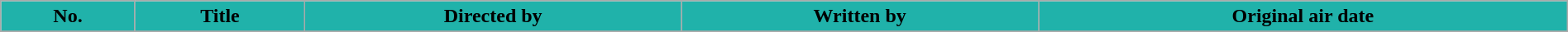<table class="wikitable plainroweaders" style="width: 100%; margin-right: 0;">
<tr>
<th style="background: #20B2AA; color: #000000;">No.</th>
<th style="background: #20B2AA; color: #000000;">Title</th>
<th style="background: #20B2AA; color: #000000;">Directed by</th>
<th style="background: #20B2AA; color: #000000;">Written by</th>
<th style="background: #20B2AA; color: #000000;">Original air date</th>
</tr>
<tr>
</tr>
</table>
